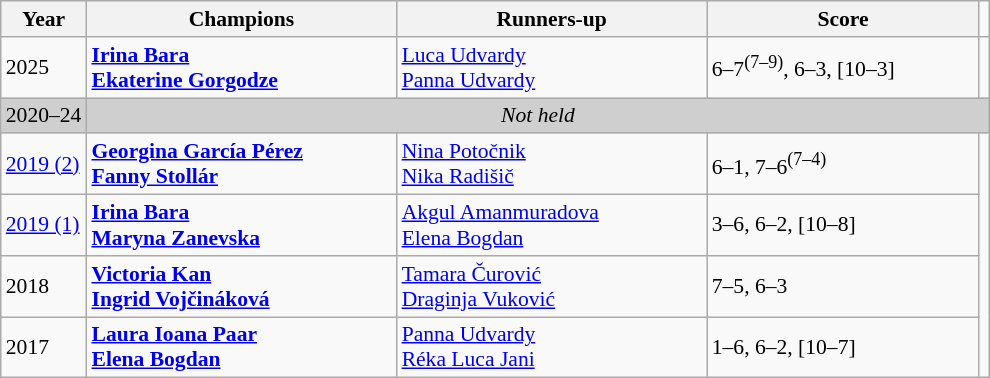<table class="wikitable" style="font-size:90%">
<tr>
<th>Year</th>
<th width="200">Champions</th>
<th width="200">Runners-up</th>
<th width="175">Score</th>
</tr>
<tr>
<td>2025</td>
<td><strong> <a href='#'>Irina Bara</a><br>  <a href='#'>Ekaterine Gorgodze</a></strong></td>
<td> <a href='#'>Luca Udvardy</a><br>  <a href='#'>Panna Udvardy</a></td>
<td>6–7<sup>(7–9)</sup>, 6–3, [10–3]</td>
<td></td>
</tr>
<tr>
<td style="background:#cfcfcf">2020–24</td>
<td colspan=4 align=center style="background:#cfcfcf"><em>Not held</em></td>
</tr>
<tr>
<td><a href='#'>2019 (2)</a></td>
<td> <strong><a href='#'>Georgina García Pérez</a></strong> <br>  <strong><a href='#'>Fanny Stollár</a></strong></td>
<td> <a href='#'>Nina Potočnik</a> <br>  <a href='#'>Nika Radišič</a></td>
<td>6–1, 7–6<sup>(7–4)</sup></td>
</tr>
<tr>
<td><a href='#'>2019 (1)</a></td>
<td> <strong><a href='#'>Irina Bara</a></strong> <br>  <strong><a href='#'>Maryna Zanevska</a></strong></td>
<td> <a href='#'>Akgul Amanmuradova</a> <br>  <a href='#'>Elena Bogdan</a></td>
<td>3–6, 6–2, [10–8]</td>
</tr>
<tr>
<td>2018</td>
<td><strong> <a href='#'>Victoria Kan</a><br>  <a href='#'>Ingrid Vojčináková</a></strong></td>
<td> <a href='#'>Tamara Čurović</a><br>  <a href='#'>Draginja Vuković</a></td>
<td>7–5, 6–3</td>
</tr>
<tr>
<td>2017</td>
<td><strong> <a href='#'>Laura Ioana Paar</a> <br>  <a href='#'>Elena Bogdan</a></strong></td>
<td> <a href='#'>Panna Udvardy</a><br>  <a href='#'>Réka Luca Jani</a></td>
<td>1–6, 6–2, [10–7]</td>
</tr>
</table>
